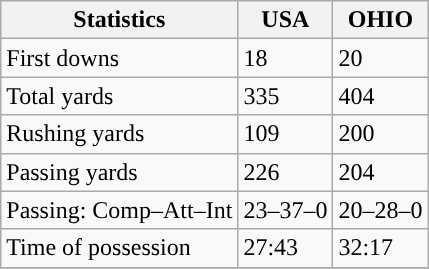<table class="wikitable" style="float: left;">
<tr>
<th>Statistics</th>
<th>USA</th>
<th>OHIO</th>
</tr>
<tr>
<td>First downs</td>
<td>18</td>
<td>20</td>
</tr>
<tr>
<td>Total yards</td>
<td>335</td>
<td>404</td>
</tr>
<tr>
<td>Rushing yards</td>
<td>109</td>
<td>200</td>
</tr>
<tr>
<td>Passing yards</td>
<td>226</td>
<td>204</td>
</tr>
<tr>
<td>Passing: Comp–Att–Int</td>
<td>23–37–0</td>
<td>20–28–0</td>
</tr>
<tr>
<td>Time of possession</td>
<td>27:43</td>
<td>32:17</td>
</tr>
<tr>
</tr>
</table>
